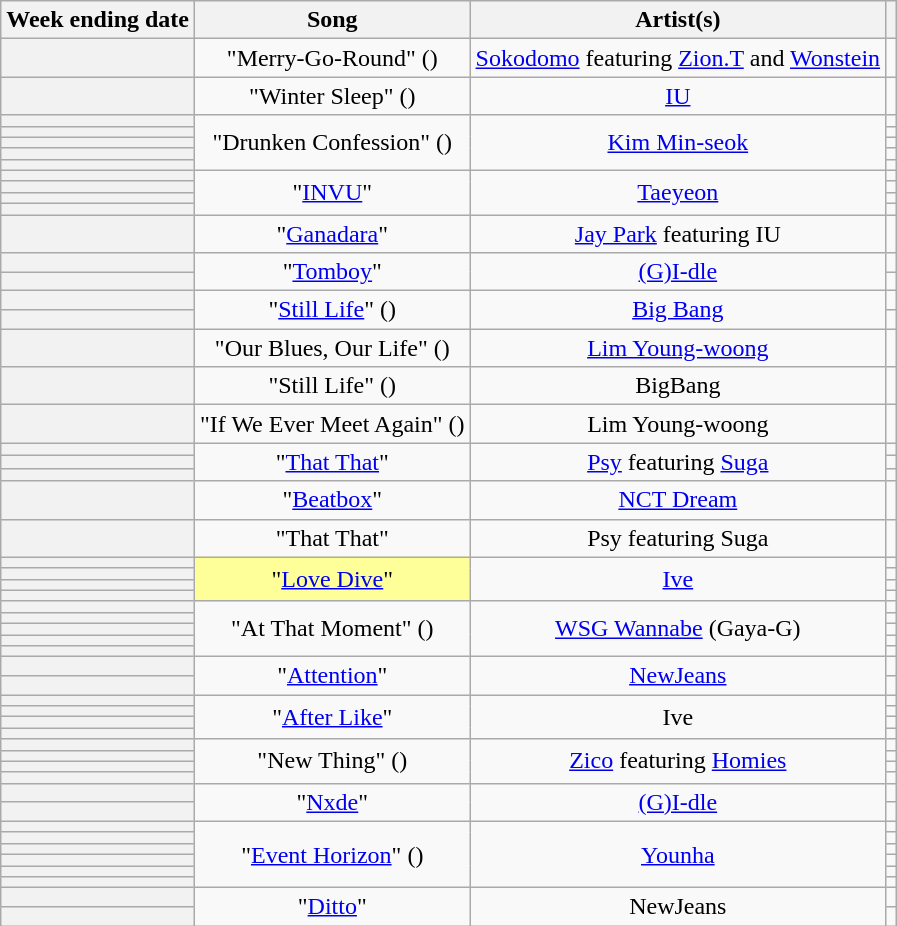<table class="wikitable sortable plainrowheaders" style="text-align:center">
<tr>
<th scope="col">Week ending date</th>
<th scope="col">Song</th>
<th scope="col">Artist(s)</th>
<th scope="col" class="unsortable"></th>
</tr>
<tr>
<th scope="row"></th>
<td>"Merry-Go-Round" ()</td>
<td><a href='#'>Sokodomo</a> featuring <a href='#'>Zion.T</a> and <a href='#'>Wonstein</a></td>
<td></td>
</tr>
<tr>
<th scope="row"></th>
<td>"Winter Sleep" ()</td>
<td><a href='#'>IU</a></td>
<td></td>
</tr>
<tr>
<th scope="row"></th>
<td rowspan="5">"Drunken Confession" ()</td>
<td rowspan="5"><a href='#'>Kim Min-seok</a></td>
<td></td>
</tr>
<tr>
<th scope="row"></th>
<td></td>
</tr>
<tr>
<th scope="row"></th>
<td></td>
</tr>
<tr>
<th scope="row"></th>
<td></td>
</tr>
<tr>
<th scope="row"></th>
<td></td>
</tr>
<tr>
<th scope="row"></th>
<td rowspan="4">"<a href='#'>INVU</a>"</td>
<td rowspan="4"><a href='#'>Taeyeon</a></td>
<td></td>
</tr>
<tr>
<th scope="row"></th>
<td></td>
</tr>
<tr>
<th scope="row"></th>
<td></td>
</tr>
<tr>
<th scope="row"></th>
<td></td>
</tr>
<tr>
<th scope="row"></th>
<td>"<a href='#'>Ganadara</a>"</td>
<td><a href='#'>Jay Park</a> featuring IU</td>
<td></td>
</tr>
<tr>
<th scope="row"></th>
<td rowspan="2">"<a href='#'>Tomboy</a>"</td>
<td rowspan="2"><a href='#'>(G)I-dle</a></td>
<td></td>
</tr>
<tr>
<th scope="row"></th>
<td></td>
</tr>
<tr>
<th scope="row"></th>
<td rowspan="2">"<a href='#'>Still Life</a>" ()</td>
<td rowspan="2"><a href='#'>Big Bang</a></td>
<td></td>
</tr>
<tr>
<th scope="row"></th>
<td></td>
</tr>
<tr>
<th scope="row"></th>
<td>"Our Blues, Our Life" ()</td>
<td><a href='#'>Lim Young-woong</a></td>
<td></td>
</tr>
<tr>
<th scope="row"></th>
<td>"Still Life" ()</td>
<td>BigBang</td>
<td></td>
</tr>
<tr>
<th scope="row"></th>
<td>"If We Ever Meet Again" ()</td>
<td>Lim Young-woong</td>
<td></td>
</tr>
<tr>
<th scope="row"></th>
<td rowspan="3">"<a href='#'>That That</a>"</td>
<td rowspan="3"><a href='#'>Psy</a> featuring <a href='#'>Suga</a></td>
<td></td>
</tr>
<tr>
<th scope="row"></th>
<td></td>
</tr>
<tr>
<th scope="row"></th>
<td></td>
</tr>
<tr>
<th scope="row"></th>
<td>"<a href='#'>Beatbox</a>"</td>
<td><a href='#'>NCT Dream</a></td>
<td></td>
</tr>
<tr>
<th scope="row"></th>
<td>"That That"</td>
<td>Psy featuring Suga</td>
<td></td>
</tr>
<tr>
<th scope="row"></th>
<td bgcolor="#FFFF99" rowspan="4">"<a href='#'>Love Dive</a>"  </td>
<td rowspan="4"><a href='#'>Ive</a></td>
<td></td>
</tr>
<tr>
<th scope="row"></th>
<td></td>
</tr>
<tr>
<th scope="row"></th>
<td></td>
</tr>
<tr>
<th scope="row"></th>
<td></td>
</tr>
<tr>
<th scope="row"></th>
<td rowspan="5">"At That Moment" ()</td>
<td rowspan="5"><a href='#'>WSG Wannabe</a> (Gaya-G)</td>
<td></td>
</tr>
<tr>
<th scope="row"></th>
<td></td>
</tr>
<tr>
<th scope="row"></th>
<td></td>
</tr>
<tr>
<th scope="row"></th>
<td></td>
</tr>
<tr>
<th scope="row"></th>
<td></td>
</tr>
<tr>
<th scope="row"></th>
<td rowspan="2">"<a href='#'>Attention</a>"</td>
<td rowspan="2"><a href='#'>NewJeans</a></td>
<td></td>
</tr>
<tr>
<th scope="row"></th>
<td></td>
</tr>
<tr>
<th scope="row"></th>
<td rowspan="4">"<a href='#'>After Like</a>"</td>
<td rowspan="4">Ive</td>
<td></td>
</tr>
<tr>
<th scope="row"></th>
<td></td>
</tr>
<tr>
<th scope="row"></th>
<td></td>
</tr>
<tr>
<th scope="row"></th>
<td></td>
</tr>
<tr>
<th scope="row"></th>
<td rowspan="4">"New Thing" ()</td>
<td rowspan="4"><a href='#'>Zico</a> featuring <a href='#'>Homies</a></td>
<td></td>
</tr>
<tr>
<th scope="row"></th>
<td></td>
</tr>
<tr>
<th scope="row"></th>
<td></td>
</tr>
<tr>
<th scope="row"></th>
<td></td>
</tr>
<tr>
<th scope="row"></th>
<td rowspan="2">"<a href='#'>Nxde</a>"</td>
<td rowspan="2"><a href='#'>(G)I-dle</a></td>
<td></td>
</tr>
<tr>
<th scope="row"></th>
<td></td>
</tr>
<tr>
<th scope="row"></th>
<td rowspan="6">"<a href='#'>Event Horizon</a>" ()</td>
<td rowspan="6"><a href='#'>Younha</a></td>
<td></td>
</tr>
<tr>
<th scope="row"></th>
<td></td>
</tr>
<tr>
<th scope="row"></th>
<td></td>
</tr>
<tr>
<th scope="row"></th>
<td></td>
</tr>
<tr>
<th scope="row"></th>
<td></td>
</tr>
<tr>
<th scope="row"></th>
<td></td>
</tr>
<tr>
<th scope="row"></th>
<td rowspan="2">"<a href='#'>Ditto</a>"</td>
<td rowspan="2">NewJeans</td>
<td></td>
</tr>
<tr>
<th scope="row"></th>
<td></td>
</tr>
</table>
